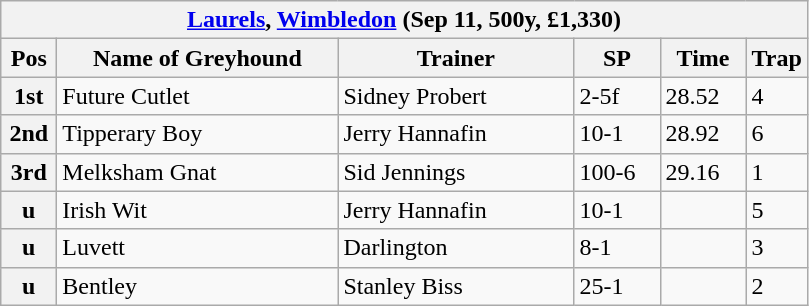<table class="wikitable">
<tr>
<th colspan="6"><a href='#'>Laurels</a>, <a href='#'>Wimbledon</a> (Sep 11, 500y, £1,330)</th>
</tr>
<tr>
<th width=30>Pos</th>
<th width=180>Name of Greyhound</th>
<th width=150>Trainer</th>
<th width=50>SP</th>
<th width=50>Time</th>
<th width=30>Trap</th>
</tr>
<tr>
<th>1st</th>
<td>Future Cutlet</td>
<td>Sidney Probert</td>
<td>2-5f</td>
<td>28.52</td>
<td>4</td>
</tr>
<tr>
<th>2nd</th>
<td>Tipperary Boy</td>
<td>Jerry Hannafin</td>
<td>10-1</td>
<td>28.92</td>
<td>6</td>
</tr>
<tr>
<th>3rd</th>
<td>Melksham Gnat</td>
<td>Sid Jennings</td>
<td>100-6</td>
<td>29.16</td>
<td>1</td>
</tr>
<tr>
<th>u</th>
<td>Irish Wit</td>
<td>Jerry Hannafin</td>
<td>10-1</td>
<td></td>
<td>5</td>
</tr>
<tr>
<th>u</th>
<td>Luvett</td>
<td>Darlington</td>
<td>8-1</td>
<td></td>
<td>3</td>
</tr>
<tr>
<th>u</th>
<td>Bentley</td>
<td>Stanley Biss</td>
<td>25-1</td>
<td></td>
<td>2</td>
</tr>
</table>
